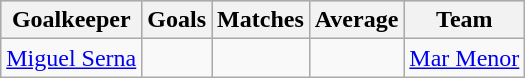<table class="wikitable sortable" class="wikitable">
<tr style="background:#ccc; text-align:center;">
<th>Goalkeeper</th>
<th>Goals</th>
<th>Matches</th>
<th>Average</th>
<th>Team</th>
</tr>
<tr>
<td> <a href='#'>Miguel Serna</a></td>
<td></td>
<td></td>
<td></td>
<td><a href='#'>Mar Menor</a></td>
</tr>
</table>
